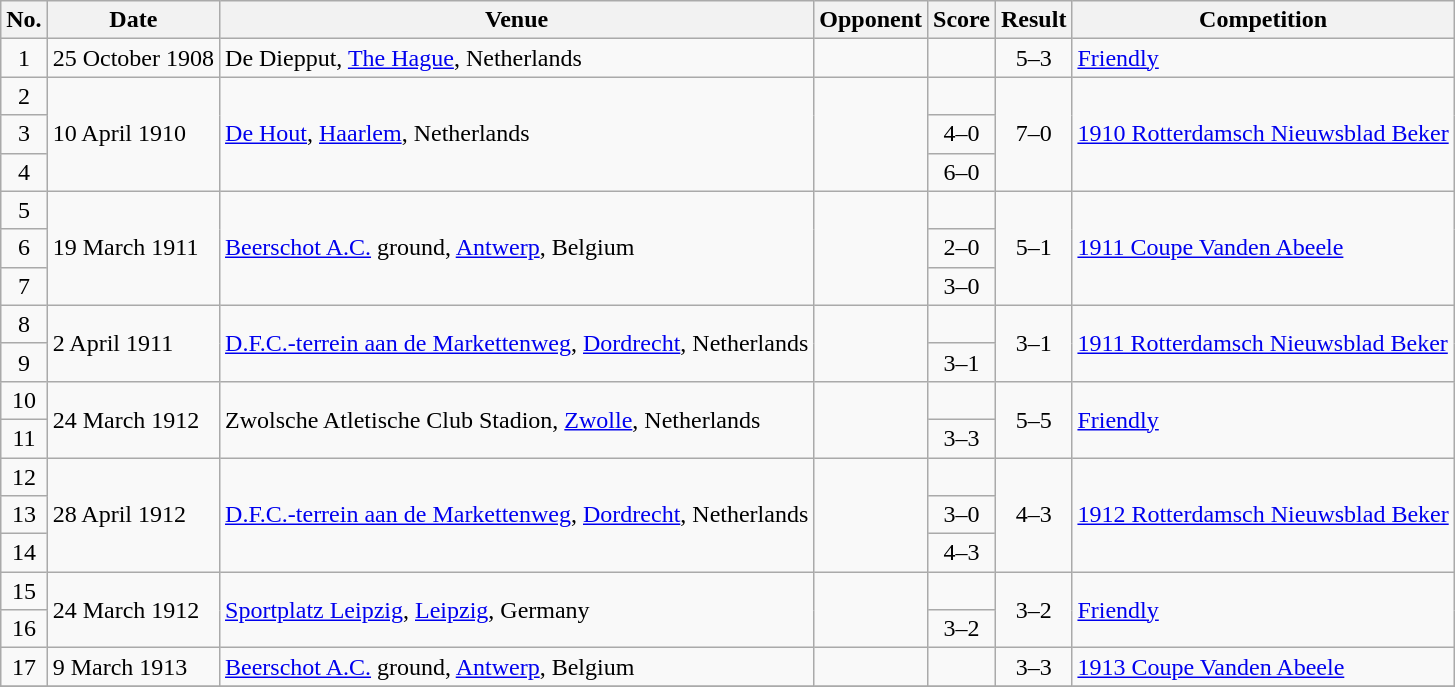<table class="wikitable sortable">
<tr>
<th scope="col">No.</th>
<th scope="col">Date</th>
<th scope="col">Venue</th>
<th scope="col">Opponent</th>
<th scope="col">Score</th>
<th scope="col">Result</th>
<th scope="col">Competition</th>
</tr>
<tr>
<td align="center">1</td>
<td>25 October 1908</td>
<td>De Diepput, <a href='#'>The Hague</a>, Netherlands</td>
<td></td>
<td></td>
<td style="text-align:center">5–3</td>
<td><a href='#'>Friendly</a></td>
</tr>
<tr>
<td align="center">2</td>
<td rowspan="3">10 April 1910</td>
<td rowspan="3"><a href='#'>De Hout</a>, <a href='#'>Haarlem</a>, Netherlands</td>
<td rowspan="3"></td>
<td></td>
<td rowspan="3" style="text-align:center">7–0</td>
<td rowspan="3"><a href='#'>1910 Rotterdamsch Nieuwsblad Beker</a></td>
</tr>
<tr>
<td align="center">3</td>
<td align="center">4–0</td>
</tr>
<tr>
<td align="center">4</td>
<td align="center">6–0</td>
</tr>
<tr>
<td align="center">5</td>
<td rowspan="3">19 March 1911</td>
<td rowspan="3"><a href='#'>Beerschot A.C.</a> ground, <a href='#'>Antwerp</a>, Belgium</td>
<td rowspan="3"></td>
<td></td>
<td rowspan="3" style="text-align:center">5–1</td>
<td rowspan="3"><a href='#'>1911 Coupe Vanden Abeele</a></td>
</tr>
<tr>
<td align="center">6</td>
<td align="center">2–0</td>
</tr>
<tr>
<td align="center">7</td>
<td align="center">3–0</td>
</tr>
<tr>
<td align="center">8</td>
<td rowspan="2">2 April 1911</td>
<td rowspan="2"><a href='#'>D.F.C.-terrein aan de Markettenweg</a>, <a href='#'>Dordrecht</a>, Netherlands</td>
<td rowspan="2"></td>
<td></td>
<td rowspan="2" style="text-align:center">3–1</td>
<td rowspan="2"><a href='#'>1911 Rotterdamsch Nieuwsblad Beker</a></td>
</tr>
<tr>
<td align="center">9</td>
<td align="center">3–1</td>
</tr>
<tr>
<td align="center">10</td>
<td rowspan="2">24 March 1912</td>
<td rowspan="2">Zwolsche Atletische Club Stadion, <a href='#'>Zwolle</a>, Netherlands</td>
<td rowspan="2"></td>
<td></td>
<td rowspan="2" style="text-align:center">5–5</td>
<td rowspan="2"><a href='#'>Friendly</a></td>
</tr>
<tr>
<td align="center">11</td>
<td align="center">3–3</td>
</tr>
<tr>
<td align="center">12</td>
<td rowspan="3">28 April 1912</td>
<td rowspan="3"><a href='#'>D.F.C.-terrein aan de Markettenweg</a>, <a href='#'>Dordrecht</a>, Netherlands</td>
<td rowspan="3"></td>
<td></td>
<td rowspan="3" style="text-align:center">4–3</td>
<td rowspan="3"><a href='#'>1912 Rotterdamsch Nieuwsblad Beker</a></td>
</tr>
<tr>
<td align="center">13</td>
<td align="center">3–0</td>
</tr>
<tr>
<td align="center">14</td>
<td align="center">4–3</td>
</tr>
<tr>
<td align="center">15</td>
<td rowspan="2">24 March 1912</td>
<td rowspan="2"><a href='#'>Sportplatz Leipzig</a>, <a href='#'>Leipzig</a>, Germany</td>
<td rowspan="2"></td>
<td></td>
<td rowspan="2" style="text-align:center">3–2</td>
<td rowspan="2"><a href='#'>Friendly</a></td>
</tr>
<tr>
<td align="center">16</td>
<td align="center">3–2</td>
</tr>
<tr>
<td align="center">17</td>
<td>9 March 1913</td>
<td><a href='#'>Beerschot A.C.</a> ground, <a href='#'>Antwerp</a>, Belgium</td>
<td></td>
<td></td>
<td style="text-align:center">3–3</td>
<td><a href='#'>1913 Coupe Vanden Abeele</a></td>
</tr>
<tr>
</tr>
</table>
